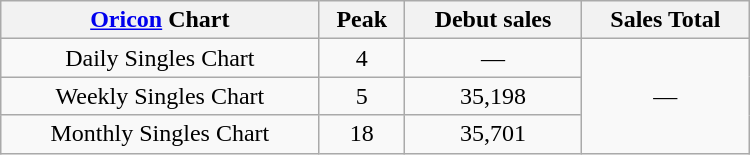<table class="wikitable" style="width:500px;">
<tr>
<th style="text-align:center;"><a href='#'>Oricon</a> Chart</th>
<th style="text-align:center;">Peak</th>
<th style="text-align:center;">Debut sales</th>
<th style="text-align:center;">Sales Total</th>
</tr>
<tr>
<td align="center">Daily Singles Chart</td>
<td style="text-align:center;">4</td>
<td style="text-align:center;" rowspan="1">—</td>
<td style="text-align:center;" rowspan="4">—</td>
</tr>
<tr>
<td align="center">Weekly Singles Chart</td>
<td style="text-align:center;">5</td>
<td style="text-align:center;" rowspan="1">35,198</td>
</tr>
<tr>
<td align="center">Monthly Singles Chart</td>
<td style="text-align:center;">18</td>
<td style="text-align:center;" rowspan="1">35,701</td>
</tr>
</table>
